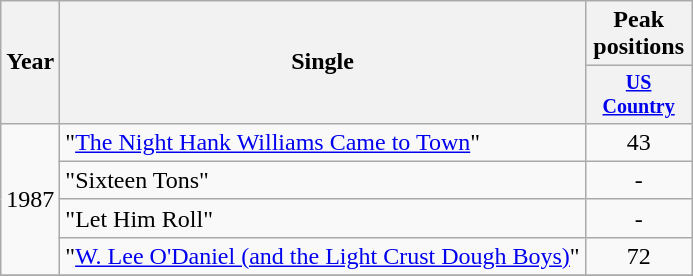<table class="wikitable" style="text-align:center;">
<tr>
<th rowspan="2">Year</th>
<th rowspan="2">Single</th>
<th colspan="1">Peak positions</th>
</tr>
<tr style="font-size:smaller;">
<th width="65"><a href='#'>US Country</a></th>
</tr>
<tr>
<td rowspan="4">1987</td>
<td align="left">"<a href='#'>The Night Hank Williams Came to Town</a>"</td>
<td>43</td>
</tr>
<tr>
<td align="left">"Sixteen Tons"</td>
<td>-</td>
</tr>
<tr>
<td align="left">"Let Him Roll"</td>
<td>-</td>
</tr>
<tr>
<td align="left">"<a href='#'>W. Lee O'Daniel (and the Light Crust Dough Boys)</a>"</td>
<td>72</td>
</tr>
<tr>
</tr>
</table>
